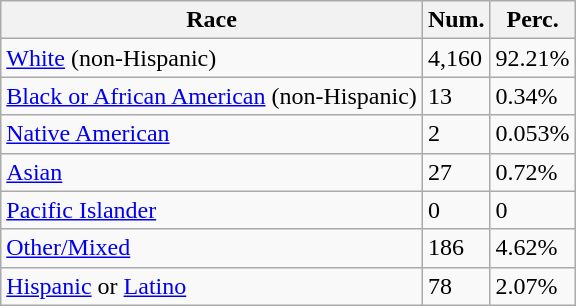<table class="wikitable">
<tr>
<th>Race</th>
<th>Num.</th>
<th>Perc.</th>
</tr>
<tr>
<td><a href='#'>White</a> (non-Hispanic)</td>
<td>4,160</td>
<td>92.21%</td>
</tr>
<tr>
<td><a href='#'>Black or African American</a> (non-Hispanic)</td>
<td>13</td>
<td>0.34%</td>
</tr>
<tr>
<td><a href='#'>Native American</a></td>
<td>2</td>
<td>0.053%</td>
</tr>
<tr>
<td><a href='#'>Asian</a></td>
<td>27</td>
<td>0.72%</td>
</tr>
<tr>
<td><a href='#'>Pacific Islander</a></td>
<td>0</td>
<td>0</td>
</tr>
<tr>
<td><a href='#'>Other/Mixed</a></td>
<td>186</td>
<td>4.62%</td>
</tr>
<tr>
<td><a href='#'>Hispanic</a> or <a href='#'>Latino</a></td>
<td>78</td>
<td>2.07%</td>
</tr>
</table>
